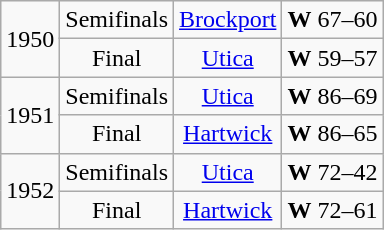<table class="wikitable" style="text-align: center;">
<tr>
<td rowspan="2">1950</td>
<td>Semifinals</td>
<td><a href='#'>Brockport</a></td>
<td><strong>W</strong> 67–60</td>
</tr>
<tr>
<td>Final</td>
<td><a href='#'>Utica</a></td>
<td><strong>W</strong> 59–57</td>
</tr>
<tr>
<td rowspan="2">1951</td>
<td>Semifinals</td>
<td><a href='#'>Utica</a></td>
<td><strong>W</strong> 86–69</td>
</tr>
<tr>
<td>Final</td>
<td><a href='#'>Hartwick</a></td>
<td><strong>W</strong> 86–65</td>
</tr>
<tr>
<td rowspan="2">1952</td>
<td>Semifinals</td>
<td><a href='#'>Utica</a></td>
<td><strong>W</strong> 72–42</td>
</tr>
<tr>
<td>Final</td>
<td><a href='#'>Hartwick</a></td>
<td><strong>W</strong> 72–61</td>
</tr>
</table>
